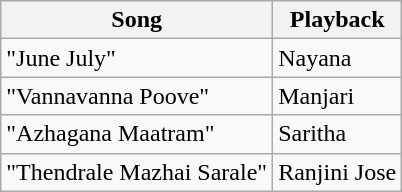<table class="wikitable" border="1">
<tr>
<th>Song</th>
<th>Playback</th>
</tr>
<tr>
<td>"June July"</td>
<td>Nayana</td>
</tr>
<tr>
<td>"Vannavanna Poove"</td>
<td>Manjari</td>
</tr>
<tr>
<td>"Azhagana Maatram"</td>
<td>Saritha</td>
</tr>
<tr>
<td>"Thendrale Mazhai Sarale"</td>
<td>Ranjini Jose</td>
</tr>
</table>
